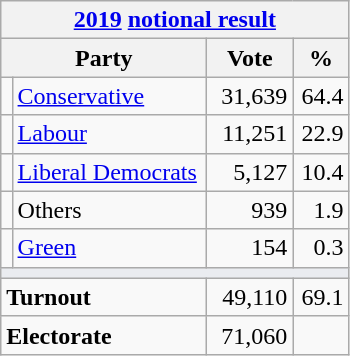<table class="wikitable">
<tr>
<th colspan="4"><a href='#'>2019</a> <a href='#'>notional result</a></th>
</tr>
<tr>
<th bgcolor="#DDDDFF" width="130px" colspan="2">Party</th>
<th bgcolor="#DDDDFF" width="50px">Vote</th>
<th bgcolor="#DDDDFF" width="30px">%</th>
</tr>
<tr>
<td></td>
<td><a href='#'>Conservative</a></td>
<td align=right>31,639</td>
<td align=right>64.4</td>
</tr>
<tr>
<td></td>
<td><a href='#'>Labour</a></td>
<td align=right>11,251</td>
<td align=right>22.9</td>
</tr>
<tr>
<td></td>
<td><a href='#'>Liberal Democrats</a></td>
<td align=right>5,127</td>
<td align=right>10.4</td>
</tr>
<tr>
<td></td>
<td>Others</td>
<td align=right>939</td>
<td align=right>1.9</td>
</tr>
<tr>
<td></td>
<td><a href='#'>Green</a></td>
<td align=right>154</td>
<td align=right>0.3</td>
</tr>
<tr>
<td colspan="4" bgcolor="#EAECF0"></td>
</tr>
<tr>
<td colspan="2"><strong>Turnout</strong></td>
<td align=right>49,110</td>
<td align=right>69.1</td>
</tr>
<tr>
<td colspan="2"><strong>Electorate</strong></td>
<td align=right>71,060</td>
</tr>
</table>
